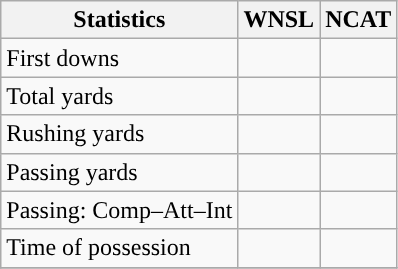<table class="wikitable" style="float: left;">
<tr>
<th>Statistics</th>
<th>WNSL</th>
<th>NCAT</th>
</tr>
<tr>
<td>First downs</td>
<td></td>
<td></td>
</tr>
<tr>
<td>Total yards</td>
<td></td>
<td></td>
</tr>
<tr>
<td>Rushing yards</td>
<td></td>
<td></td>
</tr>
<tr>
<td>Passing yards</td>
<td></td>
<td></td>
</tr>
<tr>
<td>Passing: Comp–Att–Int</td>
<td></td>
<td></td>
</tr>
<tr>
<td>Time of possession</td>
<td></td>
<td></td>
</tr>
<tr>
</tr>
</table>
